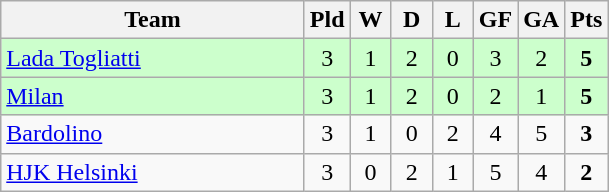<table class="wikitable" style="text-align: center;">
<tr>
<th width=195>Team</th>
<th width=20>Pld</th>
<th width=20>W</th>
<th width=20>D</th>
<th width=20>L</th>
<th width=20>GF</th>
<th width=20>GA</th>
<th width=20>Pts</th>
</tr>
<tr align="center" style="background:#ccffcc;">
<td align="left"> <a href='#'>Lada Togliatti</a></td>
<td>3</td>
<td>1</td>
<td>2</td>
<td>0</td>
<td>3</td>
<td>2</td>
<td><strong>5</strong></td>
</tr>
<tr align="center" style="background:#ccffcc;">
<td align="left"> <a href='#'>Milan</a></td>
<td>3</td>
<td>1</td>
<td>2</td>
<td>0</td>
<td>2</td>
<td>1</td>
<td><strong>5</strong></td>
</tr>
<tr align="center">
<td align="left"> <a href='#'>Bardolino</a></td>
<td>3</td>
<td>1</td>
<td>0</td>
<td>2</td>
<td>4</td>
<td>5</td>
<td><strong>3</strong></td>
</tr>
<tr align="center">
<td align="left"> <a href='#'>HJK Helsinki</a></td>
<td>3</td>
<td>0</td>
<td>2</td>
<td>1</td>
<td>5</td>
<td>4</td>
<td><strong>2</strong></td>
</tr>
</table>
